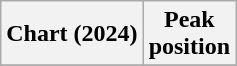<table class="wikitable">
<tr>
<th>Chart (2024)</th>
<th>Peak<br>position</th>
</tr>
<tr>
</tr>
</table>
